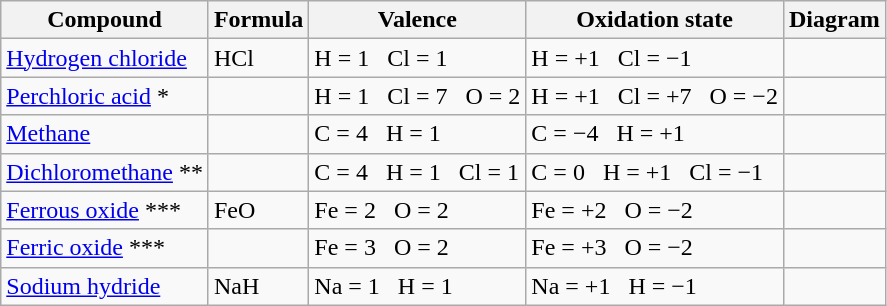<table class="wikitable">
<tr>
<th>Compound</th>
<th>Formula</th>
<th>Valence</th>
<th>Oxidation state</th>
<th>Diagram</th>
</tr>
<tr>
<td><a href='#'>Hydrogen chloride</a></td>
<td>HCl</td>
<td>H = 1   Cl = 1</td>
<td>H = +1   Cl = −1</td>
<td></td>
</tr>
<tr>
<td><a href='#'>Perchloric acid</a> *</td>
<td></td>
<td>H = 1   Cl = 7   O = 2</td>
<td>H = +1   Cl = +7   O = −2</td>
<td></td>
</tr>
<tr>
<td><a href='#'>Methane</a></td>
<td></td>
<td>C = 4   H = 1</td>
<td>C = −4   H = +1</td>
<td></td>
</tr>
<tr>
<td><a href='#'>Dichloromethane</a> **</td>
<td></td>
<td>C = 4   H = 1   Cl = 1</td>
<td>C = 0   H = +1   Cl = −1</td>
<td></td>
</tr>
<tr>
<td><a href='#'>Ferrous oxide</a> ***</td>
<td>FeO</td>
<td>Fe = 2   O = 2</td>
<td>Fe = +2   O = −2</td>
<td></td>
</tr>
<tr>
<td><a href='#'>Ferric oxide</a> ***</td>
<td></td>
<td>Fe = 3   O = 2</td>
<td>Fe = +3   O = −2</td>
<td></td>
</tr>
<tr>
<td><a href='#'>Sodium hydride</a></td>
<td>NaH</td>
<td>Na = 1   H = 1</td>
<td>Na = +1   H = −1</td>
<td></td>
</tr>
</table>
